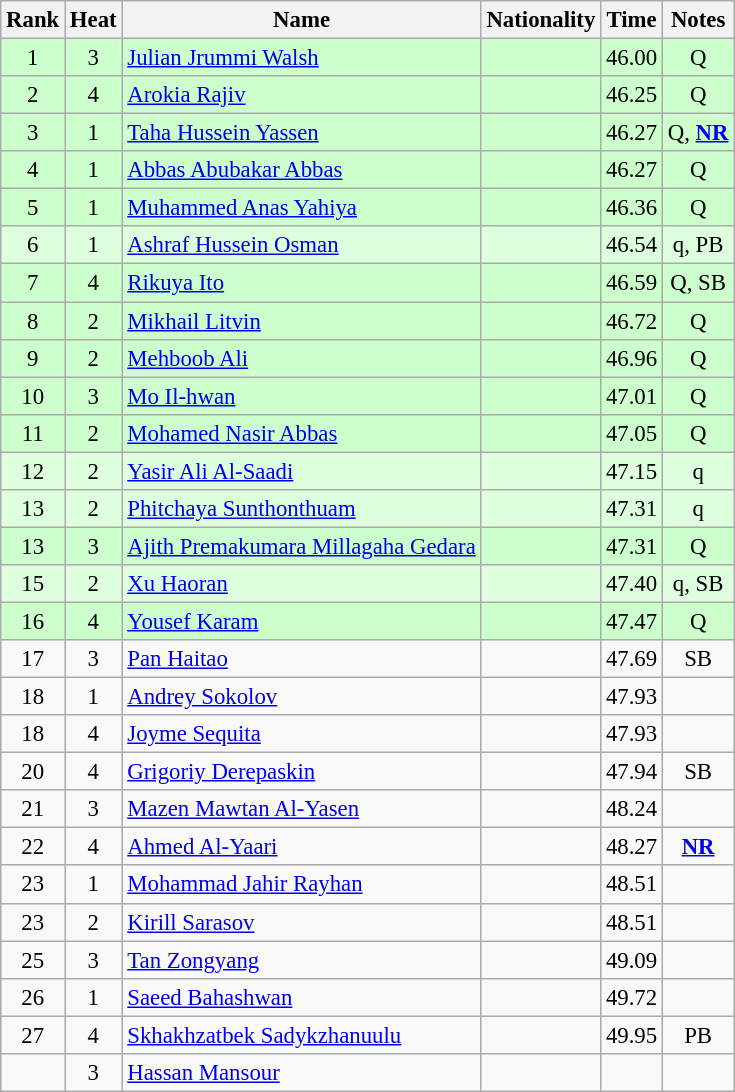<table class="wikitable sortable" style="text-align:center; font-size:95%">
<tr>
<th>Rank</th>
<th>Heat</th>
<th>Name</th>
<th>Nationality</th>
<th>Time</th>
<th>Notes</th>
</tr>
<tr bgcolor=ccffcc>
<td>1</td>
<td>3</td>
<td align=left><a href='#'>Julian Jrummi Walsh</a></td>
<td align=left></td>
<td>46.00</td>
<td>Q</td>
</tr>
<tr bgcolor=ccffcc>
<td>2</td>
<td>4</td>
<td align=left><a href='#'>Arokia Rajiv</a></td>
<td align=left></td>
<td>46.25</td>
<td>Q</td>
</tr>
<tr bgcolor=ccffcc>
<td>3</td>
<td>1</td>
<td align=left><a href='#'>Taha Hussein Yassen</a></td>
<td align=left></td>
<td>46.27</td>
<td>Q, <strong><a href='#'>NR</a></strong></td>
</tr>
<tr bgcolor=ccffcc>
<td>4</td>
<td>1</td>
<td align=left><a href='#'>Abbas Abubakar Abbas</a></td>
<td align=left></td>
<td>46.27</td>
<td>Q</td>
</tr>
<tr bgcolor=ccffcc>
<td>5</td>
<td>1</td>
<td align=left><a href='#'>Muhammed Anas Yahiya</a></td>
<td align=left></td>
<td>46.36</td>
<td>Q</td>
</tr>
<tr bgcolor=ddffdd>
<td>6</td>
<td>1</td>
<td align=left><a href='#'>Ashraf Hussein Osman</a></td>
<td align=left></td>
<td>46.54</td>
<td>q, PB</td>
</tr>
<tr bgcolor=ccffcc>
<td>7</td>
<td>4</td>
<td align=left><a href='#'>Rikuya Ito</a></td>
<td align=left></td>
<td>46.59</td>
<td>Q, SB</td>
</tr>
<tr bgcolor=ccffcc>
<td>8</td>
<td>2</td>
<td align=left><a href='#'>Mikhail Litvin</a></td>
<td align=left></td>
<td>46.72</td>
<td>Q</td>
</tr>
<tr bgcolor=ccffcc>
<td>9</td>
<td>2</td>
<td align=left><a href='#'>Mehboob Ali</a></td>
<td align=left></td>
<td>46.96</td>
<td>Q</td>
</tr>
<tr bgcolor=ccffcc>
<td>10</td>
<td>3</td>
<td align=left><a href='#'>Mo Il-hwan</a></td>
<td align=left></td>
<td>47.01</td>
<td>Q</td>
</tr>
<tr bgcolor=ccffcc>
<td>11</td>
<td>2</td>
<td align=left><a href='#'>Mohamed Nasir Abbas</a></td>
<td align=left></td>
<td>47.05</td>
<td>Q</td>
</tr>
<tr bgcolor=ddffdd>
<td>12</td>
<td>2</td>
<td align=left><a href='#'>Yasir Ali Al-Saadi</a></td>
<td align=left></td>
<td>47.15</td>
<td>q</td>
</tr>
<tr bgcolor=ddffdd>
<td>13</td>
<td>2</td>
<td align=left><a href='#'>Phitchaya Sunthonthuam</a></td>
<td align=left></td>
<td>47.31</td>
<td>q</td>
</tr>
<tr bgcolor=ccffcc>
<td>13</td>
<td>3</td>
<td align=left><a href='#'>Ajith Premakumara Millagaha Gedara</a></td>
<td align=left></td>
<td>47.31</td>
<td>Q</td>
</tr>
<tr bgcolor=ddffdd>
<td>15</td>
<td>2</td>
<td align=left><a href='#'>Xu Haoran</a></td>
<td align=left></td>
<td>47.40</td>
<td>q, SB</td>
</tr>
<tr bgcolor=ccffcc>
<td>16</td>
<td>4</td>
<td align=left><a href='#'>Yousef Karam</a></td>
<td align=left></td>
<td>47.47</td>
<td>Q</td>
</tr>
<tr>
<td>17</td>
<td>3</td>
<td align=left><a href='#'>Pan Haitao</a></td>
<td align=left></td>
<td>47.69</td>
<td>SB</td>
</tr>
<tr>
<td>18</td>
<td>1</td>
<td align=left><a href='#'>Andrey Sokolov</a></td>
<td align=left></td>
<td>47.93</td>
<td></td>
</tr>
<tr>
<td>18</td>
<td>4</td>
<td align=left><a href='#'>Joyme Sequita</a></td>
<td align=left></td>
<td>47.93</td>
<td></td>
</tr>
<tr>
<td>20</td>
<td>4</td>
<td align=left><a href='#'>Grigoriy Derepaskin</a></td>
<td align=left></td>
<td>47.94</td>
<td>SB</td>
</tr>
<tr>
<td>21</td>
<td>3</td>
<td align=left><a href='#'>Mazen Mawtan Al-Yasen</a></td>
<td align=left></td>
<td>48.24</td>
<td></td>
</tr>
<tr>
<td>22</td>
<td>4</td>
<td align=left><a href='#'>Ahmed Al-Yaari</a></td>
<td align=left></td>
<td>48.27</td>
<td><strong><a href='#'>NR</a></strong></td>
</tr>
<tr>
<td>23</td>
<td>1</td>
<td align=left><a href='#'>Mohammad Jahir Rayhan</a></td>
<td align=left></td>
<td>48.51</td>
<td></td>
</tr>
<tr>
<td>23</td>
<td>2</td>
<td align=left><a href='#'>Kirill Sarasov</a></td>
<td align=left></td>
<td>48.51</td>
<td></td>
</tr>
<tr>
<td>25</td>
<td>3</td>
<td align=left><a href='#'>Tan Zongyang</a></td>
<td align=left></td>
<td>49.09</td>
<td></td>
</tr>
<tr>
<td>26</td>
<td>1</td>
<td align=left><a href='#'>Saeed Bahashwan</a></td>
<td align=left></td>
<td>49.72</td>
<td></td>
</tr>
<tr>
<td>27</td>
<td>4</td>
<td align=left><a href='#'>Skhakhzatbek Sadykzhanuulu</a></td>
<td align=left></td>
<td>49.95</td>
<td>PB</td>
</tr>
<tr>
<td></td>
<td>3</td>
<td align=left><a href='#'>Hassan Mansour</a></td>
<td align=left></td>
<td></td>
<td></td>
</tr>
</table>
